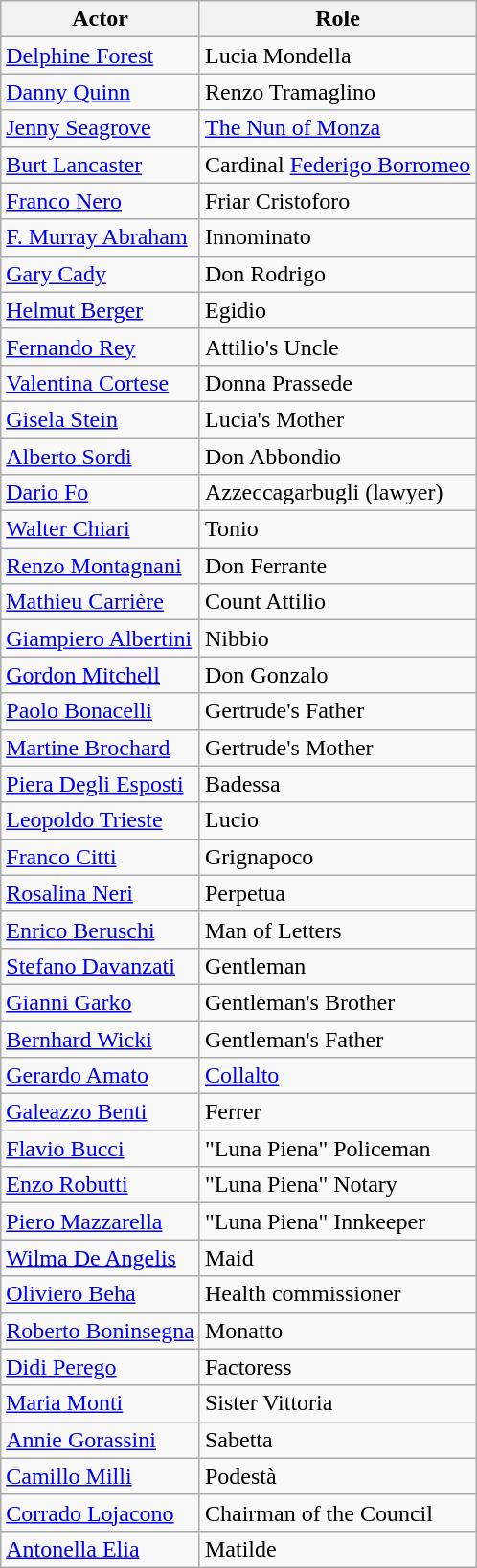<table class="wikitable">
<tr>
<th>Actor</th>
<th>Role</th>
</tr>
<tr>
<td><a href='#'>Delphine Forest</a></td>
<td>Lucia Mondella</td>
</tr>
<tr>
<td><a href='#'>Danny Quinn</a></td>
<td>Renzo Tramaglino</td>
</tr>
<tr>
<td><a href='#'>Jenny Seagrove</a></td>
<td><a href='#'>The Nun of Monza</a></td>
</tr>
<tr>
<td><a href='#'>Burt Lancaster</a></td>
<td>Cardinal <a href='#'>Federigo Borromeo</a></td>
</tr>
<tr>
<td><a href='#'>Franco Nero</a></td>
<td>Friar Cristoforo</td>
</tr>
<tr>
<td><a href='#'>F. Murray Abraham</a></td>
<td>Innominato</td>
</tr>
<tr>
<td><a href='#'>Gary Cady</a></td>
<td>Don Rodrigo</td>
</tr>
<tr>
<td><a href='#'>Helmut Berger</a></td>
<td>Egidio</td>
</tr>
<tr>
<td><a href='#'>Fernando Rey</a></td>
<td>Attilio's Uncle</td>
</tr>
<tr>
<td><a href='#'>Valentina Cortese</a></td>
<td>Donna Prassede</td>
</tr>
<tr>
<td><a href='#'>Gisela Stein</a></td>
<td>Lucia's Mother</td>
</tr>
<tr>
<td><a href='#'>Alberto Sordi</a></td>
<td>Don Abbondio</td>
</tr>
<tr>
<td><a href='#'>Dario Fo</a></td>
<td>Azzeccagarbugli (lawyer)</td>
</tr>
<tr>
<td><a href='#'>Walter Chiari</a></td>
<td>Tonio</td>
</tr>
<tr>
<td><a href='#'>Renzo Montagnani</a></td>
<td>Don Ferrante</td>
</tr>
<tr>
<td><a href='#'>Mathieu Carrière</a></td>
<td>Count Attilio</td>
</tr>
<tr>
<td><a href='#'>Giampiero Albertini</a></td>
<td>Nibbio</td>
</tr>
<tr>
<td><a href='#'>Gordon Mitchell</a></td>
<td>Don Gonzalo</td>
</tr>
<tr>
<td><a href='#'>Paolo Bonacelli</a></td>
<td>Gertrude's Father</td>
</tr>
<tr>
<td><a href='#'>Martine Brochard</a></td>
<td>Gertrude's Mother</td>
</tr>
<tr>
<td><a href='#'>Piera Degli Esposti</a></td>
<td>Badessa</td>
</tr>
<tr>
<td><a href='#'>Leopoldo Trieste</a></td>
<td>Lucio</td>
</tr>
<tr>
<td><a href='#'>Franco Citti</a></td>
<td>Grignapoco</td>
</tr>
<tr>
<td><a href='#'>Rosalina Neri</a></td>
<td>Perpetua</td>
</tr>
<tr>
<td><a href='#'>Enrico Beruschi</a></td>
<td>Man of Letters</td>
</tr>
<tr>
<td><a href='#'>Stefano Davanzati</a></td>
<td>Gentleman</td>
</tr>
<tr>
<td><a href='#'>Gianni Garko</a></td>
<td>Gentleman's Brother</td>
</tr>
<tr>
<td><a href='#'>Bernhard Wicki</a></td>
<td>Gentleman's Father</td>
</tr>
<tr>
<td><a href='#'>Gerardo Amato</a></td>
<td><a href='#'>Collalto</a></td>
</tr>
<tr>
<td><a href='#'>Galeazzo Benti</a></td>
<td>Ferrer</td>
</tr>
<tr>
<td><a href='#'>Flavio Bucci</a></td>
<td>"Luna Piena" Policeman</td>
</tr>
<tr>
<td><a href='#'>Enzo Robutti</a></td>
<td>"Luna Piena" Notary</td>
</tr>
<tr>
<td><a href='#'>Piero Mazzarella</a></td>
<td>"Luna Piena" Innkeeper</td>
</tr>
<tr>
<td><a href='#'>Wilma De Angelis</a></td>
<td>Maid</td>
</tr>
<tr>
<td><a href='#'>Oliviero Beha</a></td>
<td>Health commissioner</td>
</tr>
<tr>
<td><a href='#'>Roberto Boninsegna</a></td>
<td>Monatto</td>
</tr>
<tr>
<td><a href='#'>Didi Perego</a></td>
<td>Factoress</td>
</tr>
<tr>
<td><a href='#'>Maria Monti</a></td>
<td>Sister Vittoria</td>
</tr>
<tr>
<td><a href='#'>Annie Gorassini</a></td>
<td>Sabetta</td>
</tr>
<tr>
<td><a href='#'>Camillo Milli</a></td>
<td>Podestà</td>
</tr>
<tr>
<td><a href='#'>Corrado Lojacono</a></td>
<td>Chairman of the Council</td>
</tr>
<tr>
<td><a href='#'>Antonella Elia</a></td>
<td>Matilde</td>
</tr>
</table>
